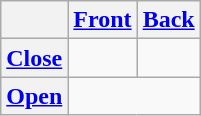<table class="wikitable" style="text-align:center;">
<tr>
<th></th>
<th><a href='#'>Front</a></th>
<th><a href='#'>Back</a></th>
</tr>
<tr>
<th><a href='#'>Close</a></th>
<td> </td>
<td></td>
</tr>
<tr>
<th><a href='#'>Open</a></th>
<td colspan="2"> </td>
</tr>
</table>
